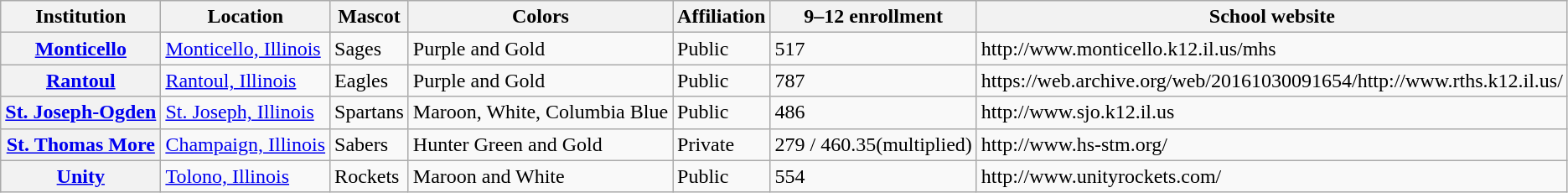<table class="wikitable plainrowheaders">
<tr>
<th scope="col">Institution</th>
<th scope="col">Location</th>
<th scope="col">Mascot</th>
<th scope="col">Colors</th>
<th scope="col">Affiliation</th>
<th scope="col">9–12 enrollment</th>
<th scope="col">School website</th>
</tr>
<tr>
<th scope="row"><a href='#'>Monticello</a></th>
<td><a href='#'>Monticello, Illinois</a></td>
<td>Sages</td>
<td>Purple and Gold<br> </td>
<td>Public</td>
<td>517</td>
<td>http://www.monticello.k12.il.us/mhs</td>
</tr>
<tr>
<th scope="row"><a href='#'>Rantoul</a></th>
<td><a href='#'>Rantoul, Illinois</a></td>
<td>Eagles</td>
<td>Purple and Gold<br> </td>
<td>Public</td>
<td>787</td>
<td>https://web.archive.org/web/20161030091654/http://www.rths.k12.il.us/</td>
</tr>
<tr>
<th scope="row"><a href='#'>St. Joseph-Ogden</a></th>
<td><a href='#'>St. Joseph, Illinois</a></td>
<td>Spartans</td>
<td>Maroon, White, Columbia Blue<br>  </td>
<td>Public</td>
<td>486</td>
<td>http://www.sjo.k12.il.us</td>
</tr>
<tr>
<th scope="row"><a href='#'>St. Thomas More</a></th>
<td><a href='#'>Champaign, Illinois</a></td>
<td>Sabers</td>
<td>Hunter Green and Gold<br> </td>
<td>Private</td>
<td>279 / 460.35(multiplied)</td>
<td>http://www.hs-stm.org/</td>
</tr>
<tr>
<th scope="row"><a href='#'>Unity</a></th>
<td><a href='#'>Tolono, Illinois</a></td>
<td>Rockets</td>
<td>Maroon and White<br> </td>
<td>Public</td>
<td>554</td>
<td>http://www.unityrockets.com/</td>
</tr>
</table>
